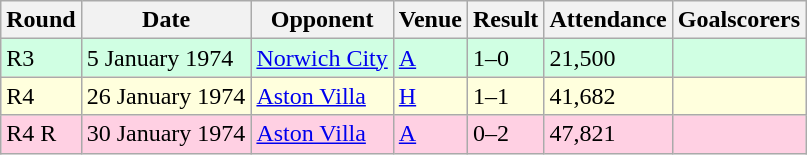<table class="wikitable">
<tr>
<th>Round</th>
<th>Date</th>
<th>Opponent</th>
<th>Venue</th>
<th>Result</th>
<th>Attendance</th>
<th>Goalscorers</th>
</tr>
<tr style="background-color: #d0ffe3;">
<td>R3</td>
<td>5 January 1974</td>
<td><a href='#'>Norwich City</a></td>
<td><a href='#'>A</a></td>
<td>1–0</td>
<td>21,500</td>
<td></td>
</tr>
<tr style="background-color: #ffffdd;">
<td>R4</td>
<td>26 January 1974</td>
<td><a href='#'>Aston Villa</a></td>
<td><a href='#'>H</a></td>
<td>1–1</td>
<td>41,682</td>
<td></td>
</tr>
<tr style="background-color: #ffd0e3;">
<td>R4 R</td>
<td>30 January 1974</td>
<td><a href='#'>Aston Villa</a></td>
<td><a href='#'>A</a></td>
<td>0–2</td>
<td>47,821</td>
<td></td>
</tr>
</table>
